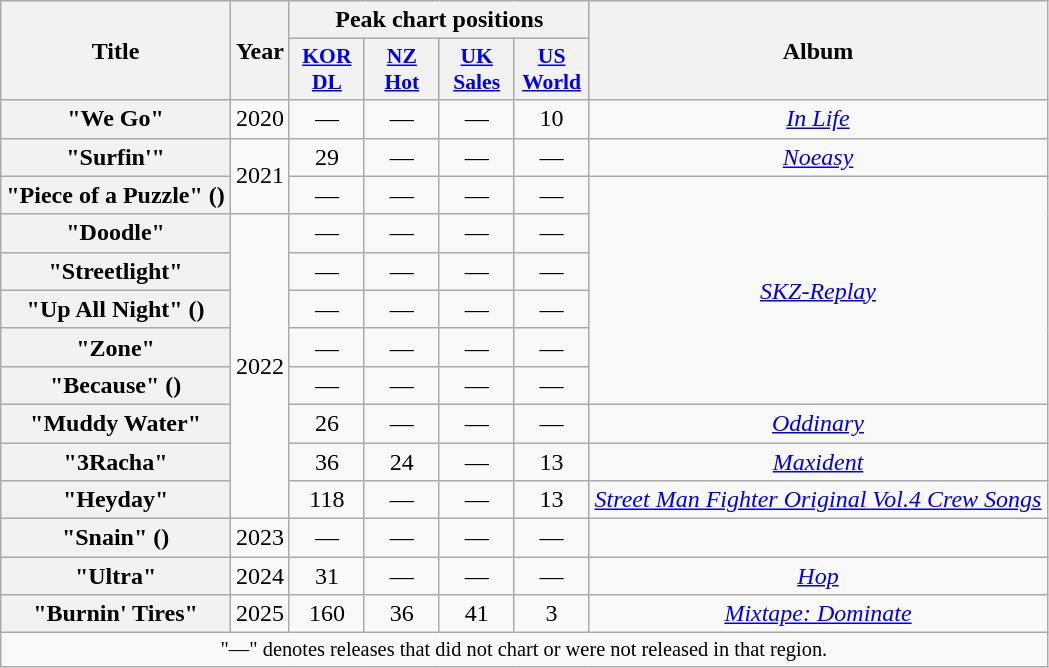<table class="wikitable plainrowheaders" style="text-align:center;">
<tr>
<th scope="col" rowspan="2">Title</th>
<th scope="col" rowspan="2">Year</th>
<th scope="col" colspan="4">Peak chart positions</th>
<th scope="col" rowspan="2">Album</th>
</tr>
<tr>
<th scope="col" style="font-size:90%; width:3em"><a href='#'>KOR<br>DL</a><br></th>
<th scope="col" style="font-size:90%; width:3em"><a href='#'>NZ<br>Hot</a><br></th>
<th scope="col" style="font-size:90%; width:3em"><a href='#'>UK<br>Sales</a><br></th>
<th scope="col" style="font-size:90%; width:3em"><a href='#'>US<br>World</a><br></th>
</tr>
<tr>
<th scope="row">"We Go"<br></th>
<td>2020</td>
<td>—</td>
<td>—</td>
<td>—</td>
<td>10</td>
<td><em><a href='#'>In Life</a></em></td>
</tr>
<tr>
<th scope="row">"Surfin'"<br></th>
<td rowspan="2">2021</td>
<td>29</td>
<td>—</td>
<td>—</td>
<td>—</td>
<td><em><a href='#'>Noeasy</a></em></td>
</tr>
<tr>
<th scope="row">"Piece of a Puzzle" ()<br></th>
<td>—</td>
<td>—</td>
<td>—</td>
<td>—</td>
<td rowspan="6"><em><a href='#'>SKZ-Replay</a></em></td>
</tr>
<tr>
<th scope="row">"Doodle"</th>
<td rowspan="8">2022</td>
<td>—</td>
<td>—</td>
<td>—</td>
<td>—</td>
</tr>
<tr>
<th scope="row">"Streetlight" </th>
<td>—</td>
<td>—</td>
<td>—</td>
<td>—</td>
</tr>
<tr>
<th scope="row">"Up All Night" ()<br></th>
<td>—</td>
<td>—</td>
<td>—</td>
<td>—</td>
</tr>
<tr>
<th scope="row">"Zone"<br></th>
<td>—</td>
<td>—</td>
<td>—</td>
<td>—</td>
</tr>
<tr>
<th scope="row">"Because" ()<br></th>
<td>—</td>
<td>—</td>
<td>—</td>
<td>—</td>
</tr>
<tr>
<th scope="row">"Muddy Water"<br></th>
<td>26</td>
<td>—</td>
<td>—</td>
<td>—</td>
<td><em><a href='#'>Oddinary</a></em></td>
</tr>
<tr>
<th scope="row">"3Racha"<br></th>
<td>36</td>
<td>24</td>
<td>—</td>
<td>13</td>
<td><em><a href='#'>Maxident</a></em></td>
</tr>
<tr>
<th scope="row">"Heyday"<br></th>
<td>118</td>
<td>—</td>
<td>—</td>
<td>13</td>
<td><em><a href='#'>Street Man Fighter Original Vol.4 Crew Songs</a></em></td>
</tr>
<tr>
<th scope="row">"Snain" ()<br></th>
<td>2023</td>
<td>—</td>
<td>—</td>
<td>—</td>
<td>—</td>
<td></td>
</tr>
<tr>
<th scope="row">"Ultra"</th>
<td>2024</td>
<td>31</td>
<td>—</td>
<td>—</td>
<td>—</td>
<td><em><a href='#'>Hop</a></em></td>
</tr>
<tr>
<th scope="row">"Burnin' Tires"<br></th>
<td>2025</td>
<td>160</td>
<td>36</td>
<td>41</td>
<td>3</td>
<td><em><a href='#'>Mixtape: Dominate</a></em></td>
</tr>
<tr>
<td colspan="8" style="font-size:85%">"—" denotes releases that did not chart or were not released in that region.</td>
</tr>
</table>
